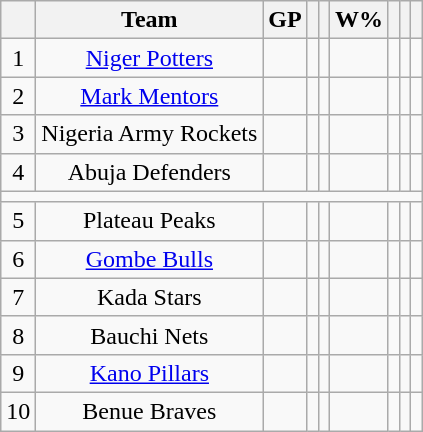<table class="wikitable" style="text-align:center;">
<tr>
<th></th>
<th>Team</th>
<th>GP</th>
<th></th>
<th></th>
<th>W%</th>
<th></th>
<th></th>
<th></th>
</tr>
<tr>
<td>1</td>
<td><a href='#'>Niger Potters</a></td>
<td></td>
<td></td>
<td></td>
<td></td>
<td></td>
<td></td>
<td></td>
</tr>
<tr>
<td>2</td>
<td><a href='#'>Mark Mentors</a></td>
<td></td>
<td></td>
<td></td>
<td></td>
<td></td>
<td></td>
<td></td>
</tr>
<tr>
<td>3</td>
<td>Nigeria Army Rockets</td>
<td></td>
<td></td>
<td></td>
<td></td>
<td></td>
<td></td>
<td></td>
</tr>
<tr>
<td>4</td>
<td>Abuja Defenders</td>
<td></td>
<td></td>
<td></td>
<td></td>
<td></td>
<td></td>
<td></td>
</tr>
<tr>
<td colspan="9"></td>
</tr>
<tr>
<td>5</td>
<td>Plateau Peaks</td>
<td></td>
<td></td>
<td></td>
<td></td>
<td></td>
<td></td>
<td></td>
</tr>
<tr>
<td>6</td>
<td><a href='#'>Gombe Bulls</a></td>
<td></td>
<td></td>
<td></td>
<td></td>
<td></td>
<td></td>
<td></td>
</tr>
<tr>
<td>7</td>
<td>Kada Stars</td>
<td></td>
<td></td>
<td></td>
<td></td>
<td></td>
<td></td>
<td></td>
</tr>
<tr>
<td>8</td>
<td>Bauchi Nets</td>
<td></td>
<td></td>
<td></td>
<td></td>
<td></td>
<td></td>
<td></td>
</tr>
<tr>
<td>9</td>
<td><a href='#'>Kano Pillars</a></td>
<td></td>
<td></td>
<td></td>
<td></td>
<td></td>
<td></td>
<td></td>
</tr>
<tr>
<td>10</td>
<td>Benue Braves</td>
<td></td>
<td></td>
<td></td>
<td></td>
<td></td>
<td></td>
<td></td>
</tr>
</table>
